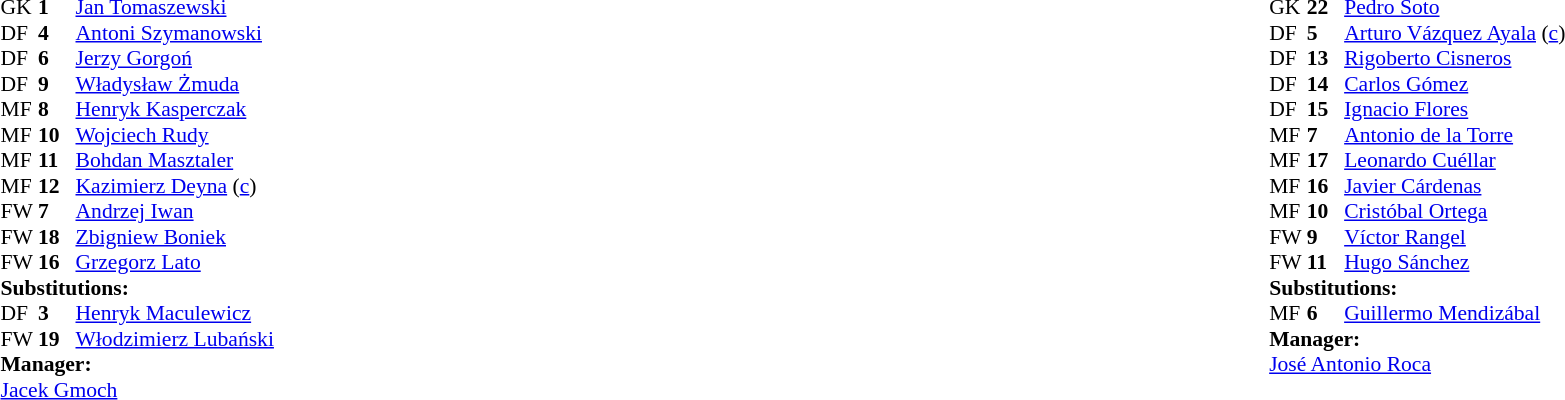<table width="100%">
<tr>
<td valign="top" width="50%"><br><table style="font-size: 90%" cellspacing="0" cellpadding="0">
<tr>
<th width=25></th>
<th width=25></th>
</tr>
<tr>
<td>GK</td>
<td><strong>1</strong></td>
<td><a href='#'>Jan Tomaszewski</a></td>
</tr>
<tr>
<td>DF</td>
<td><strong>4</strong></td>
<td><a href='#'>Antoni Szymanowski</a></td>
</tr>
<tr>
<td>DF</td>
<td><strong>6</strong></td>
<td><a href='#'>Jerzy Gorgoń</a></td>
</tr>
<tr>
<td>DF</td>
<td><strong>9</strong></td>
<td><a href='#'>Władysław Żmuda</a></td>
</tr>
<tr>
<td>MF</td>
<td><strong>8</strong></td>
<td><a href='#'>Henryk Kasperczak</a></td>
</tr>
<tr>
<td>MF</td>
<td><strong>10</strong></td>
<td><a href='#'>Wojciech Rudy</a></td>
<td></td>
<td></td>
</tr>
<tr>
<td>MF</td>
<td><strong>11</strong></td>
<td><a href='#'>Bohdan Masztaler</a></td>
</tr>
<tr>
<td>MF</td>
<td><strong>12</strong></td>
<td><a href='#'>Kazimierz Deyna</a> (<a href='#'>c</a>)</td>
</tr>
<tr>
<td>FW</td>
<td><strong>7</strong></td>
<td><a href='#'>Andrzej Iwan</a></td>
<td></td>
<td></td>
</tr>
<tr>
<td>FW</td>
<td><strong>18</strong></td>
<td><a href='#'>Zbigniew Boniek</a></td>
</tr>
<tr>
<td>FW</td>
<td><strong>16</strong></td>
<td><a href='#'>Grzegorz Lato</a></td>
</tr>
<tr>
<td colspan=3><strong>Substitutions:</strong></td>
</tr>
<tr>
<td>DF</td>
<td><strong>3</strong></td>
<td><a href='#'>Henryk Maculewicz</a></td>
<td></td>
<td></td>
</tr>
<tr>
<td>FW</td>
<td><strong>19</strong></td>
<td><a href='#'>Włodzimierz Lubański</a></td>
<td></td>
<td></td>
</tr>
<tr>
<td colspan=3><strong>Manager:</strong></td>
</tr>
<tr>
<td colspan=4><a href='#'>Jacek Gmoch</a></td>
</tr>
</table>
</td>
<td valign="top" width="50%"><br><table style="font-size: 90%" cellspacing="0" cellpadding="0" align="center">
<tr>
<th width=25></th>
<th width=25></th>
</tr>
<tr>
<td>GK</td>
<td><strong>22</strong></td>
<td><a href='#'>Pedro Soto</a></td>
</tr>
<tr>
<td>DF</td>
<td><strong>5</strong></td>
<td><a href='#'>Arturo Vázquez Ayala</a> (<a href='#'>c</a>)</td>
</tr>
<tr>
<td>DF</td>
<td><strong>13</strong></td>
<td><a href='#'>Rigoberto Cisneros</a></td>
</tr>
<tr>
<td>DF</td>
<td><strong>14</strong></td>
<td><a href='#'>Carlos Gómez</a></td>
</tr>
<tr>
<td>DF</td>
<td><strong>15</strong></td>
<td><a href='#'>Ignacio Flores</a></td>
</tr>
<tr>
<td>MF</td>
<td><strong>7</strong></td>
<td><a href='#'>Antonio de la Torre</a></td>
</tr>
<tr>
<td>MF</td>
<td><strong>17</strong></td>
<td><a href='#'>Leonardo Cuéllar</a></td>
</tr>
<tr>
<td>MF</td>
<td><strong>16</strong></td>
<td><a href='#'>Javier Cárdenas</a></td>
<td></td>
<td></td>
</tr>
<tr>
<td>MF</td>
<td><strong>10</strong></td>
<td><a href='#'>Cristóbal Ortega</a></td>
</tr>
<tr>
<td>FW</td>
<td><strong>9</strong></td>
<td><a href='#'>Víctor Rangel</a></td>
</tr>
<tr>
<td>FW</td>
<td><strong>11</strong></td>
<td><a href='#'>Hugo Sánchez</a></td>
</tr>
<tr>
<td colspan=3><strong>Substitutions:</strong></td>
</tr>
<tr>
<td>MF</td>
<td><strong>6</strong></td>
<td><a href='#'>Guillermo Mendizábal</a></td>
<td></td>
<td></td>
</tr>
<tr>
<td colspan=3><strong>Manager:</strong></td>
</tr>
<tr>
<td colspan=4><a href='#'>José Antonio Roca</a></td>
</tr>
</table>
</td>
</tr>
</table>
